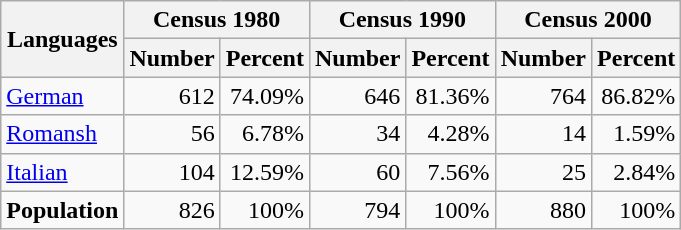<table class="wikitable">
<tr ---->
<th rowspan="2">Languages</th>
<th colspan="2">Census 1980</th>
<th colspan="2">Census 1990</th>
<th colspan="2">Census 2000</th>
</tr>
<tr ---->
<th>Number</th>
<th>Percent</th>
<th>Number</th>
<th>Percent</th>
<th>Number</th>
<th>Percent</th>
</tr>
<tr ---->
<td><a href='#'>German</a></td>
<td align=right>612</td>
<td align=right>74.09%</td>
<td align=right>646</td>
<td align=right>81.36%</td>
<td align=right>764</td>
<td align=right>86.82%</td>
</tr>
<tr ---->
<td><a href='#'>Romansh</a></td>
<td align=right>56</td>
<td align=right>6.78%</td>
<td align=right>34</td>
<td align=right>4.28%</td>
<td align=right>14</td>
<td align=right>1.59%</td>
</tr>
<tr ---->
<td><a href='#'>Italian</a></td>
<td align=right>104</td>
<td align=right>12.59%</td>
<td align=right>60</td>
<td align=right>7.56%</td>
<td align=right>25</td>
<td align=right>2.84%</td>
</tr>
<tr ---->
<td><strong>Population</strong></td>
<td align=right>826</td>
<td align=right>100%</td>
<td align=right>794</td>
<td align=right>100%</td>
<td align=right>880</td>
<td align=right>100%</td>
</tr>
</table>
